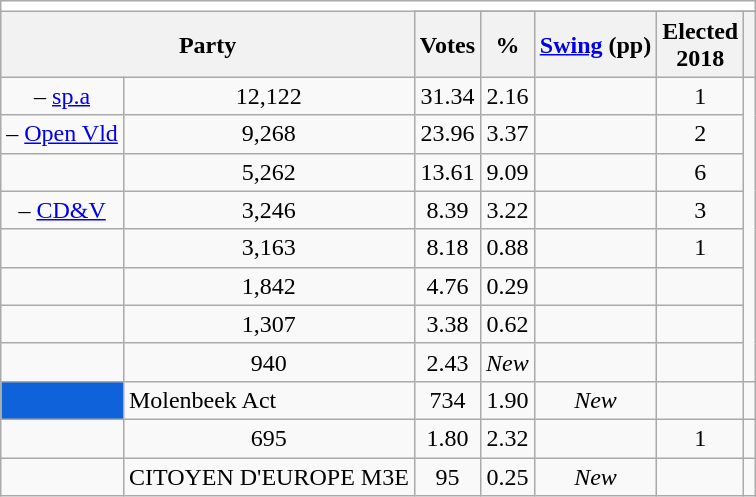<table class="wikitable sortable" style="text-align:center;">
<tr>
<td bgcolor=white colspan=11></td>
</tr>
<tr style="text-align:right; background-color:#E9E9E9; text-align:center">
<th rowspan="2" colspan="2">Party</th>
</tr>
<tr style="text-align:right; background-color:#E9E9E9; text-align:center">
<th data-sort-type="number">Votes</th>
<th data-sort-type="number">%</th>
<th data-sort-type="number"><a href='#'>Swing</a> (pp)</th>
<th data-sort-type="number">Elected<br>2018</th>
<th data-sort-type="number"></th>
</tr>
<tr>
<td> – <a href='#'>sp.a</a></td>
<td>12,122</td>
<td>31.34</td>
<td>2.16</td>
<td></td>
<td>1</td>
</tr>
<tr>
<td> – <a href='#'>Open Vld</a></td>
<td>9,268</td>
<td>23.96</td>
<td>3.37</td>
<td></td>
<td>2</td>
</tr>
<tr>
<td></td>
<td>5,262</td>
<td>13.61</td>
<td>9.09</td>
<td></td>
<td>6</td>
</tr>
<tr>
<td> – <a href='#'>CD&V</a></td>
<td>3,246</td>
<td>8.39</td>
<td>3.22</td>
<td></td>
<td>3</td>
</tr>
<tr>
<td></td>
<td>3,163</td>
<td>8.18</td>
<td>0.88</td>
<td></td>
<td>1</td>
</tr>
<tr>
<td></td>
<td>1,842</td>
<td>4.76</td>
<td>0.29</td>
<td></td>
<td></td>
</tr>
<tr>
<td></td>
<td>1,307</td>
<td>3.38</td>
<td>0.62</td>
<td></td>
<td></td>
</tr>
<tr>
<td></td>
<td>940</td>
<td>2.43</td>
<td><em>New</em></td>
<td></td>
<td></td>
</tr>
<tr>
<td bgcolor=#0F62D9></td>
<td align="left">Molenbeek Act</td>
<td>734</td>
<td>1.90</td>
<td><em>New</em></td>
<td></td>
<td></td>
</tr>
<tr>
<td></td>
<td>695</td>
<td>1.80</td>
<td>2.32</td>
<td></td>
<td>1</td>
</tr>
<tr>
<td></td>
<td align="left">CITOYEN D'EUROPE M3E</td>
<td>95</td>
<td>0.25</td>
<td><em>New</em></td>
<td></td>
<td></td>
</tr>
</table>
